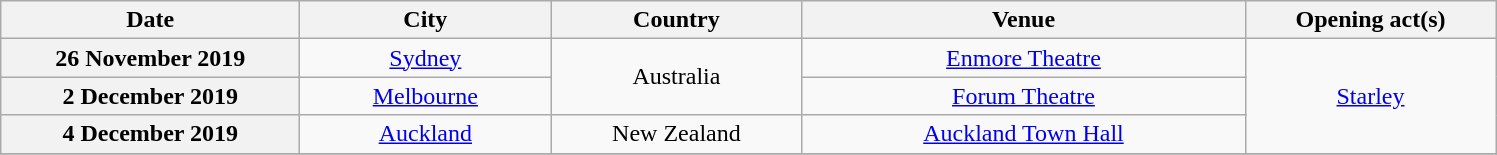<table class="wikitable plainrowheaders" style="text-align:center;">
<tr>
<th scope="col" style="width:12em;">Date</th>
<th scope="col" style="width:10em;">City</th>
<th scope="col" style="width:10em;">Country</th>
<th scope="col" style="width:18em;">Venue</th>
<th scope="col" style="width:10em;">Opening act(s)</th>
</tr>
<tr>
<th scope="row">26 November 2019</th>
<td><a href='#'>Sydney</a></td>
<td rowspan="2">Australia</td>
<td><a href='#'>Enmore Theatre</a></td>
<td rowspan="3"><a href='#'>Starley</a></td>
</tr>
<tr>
<th scope="row">2 December 2019</th>
<td><a href='#'>Melbourne</a></td>
<td><a href='#'>Forum Theatre</a></td>
</tr>
<tr>
<th scope="row">4 December 2019</th>
<td><a href='#'>Auckland</a></td>
<td>New Zealand</td>
<td><a href='#'>Auckland Town Hall</a></td>
</tr>
<tr>
</tr>
</table>
